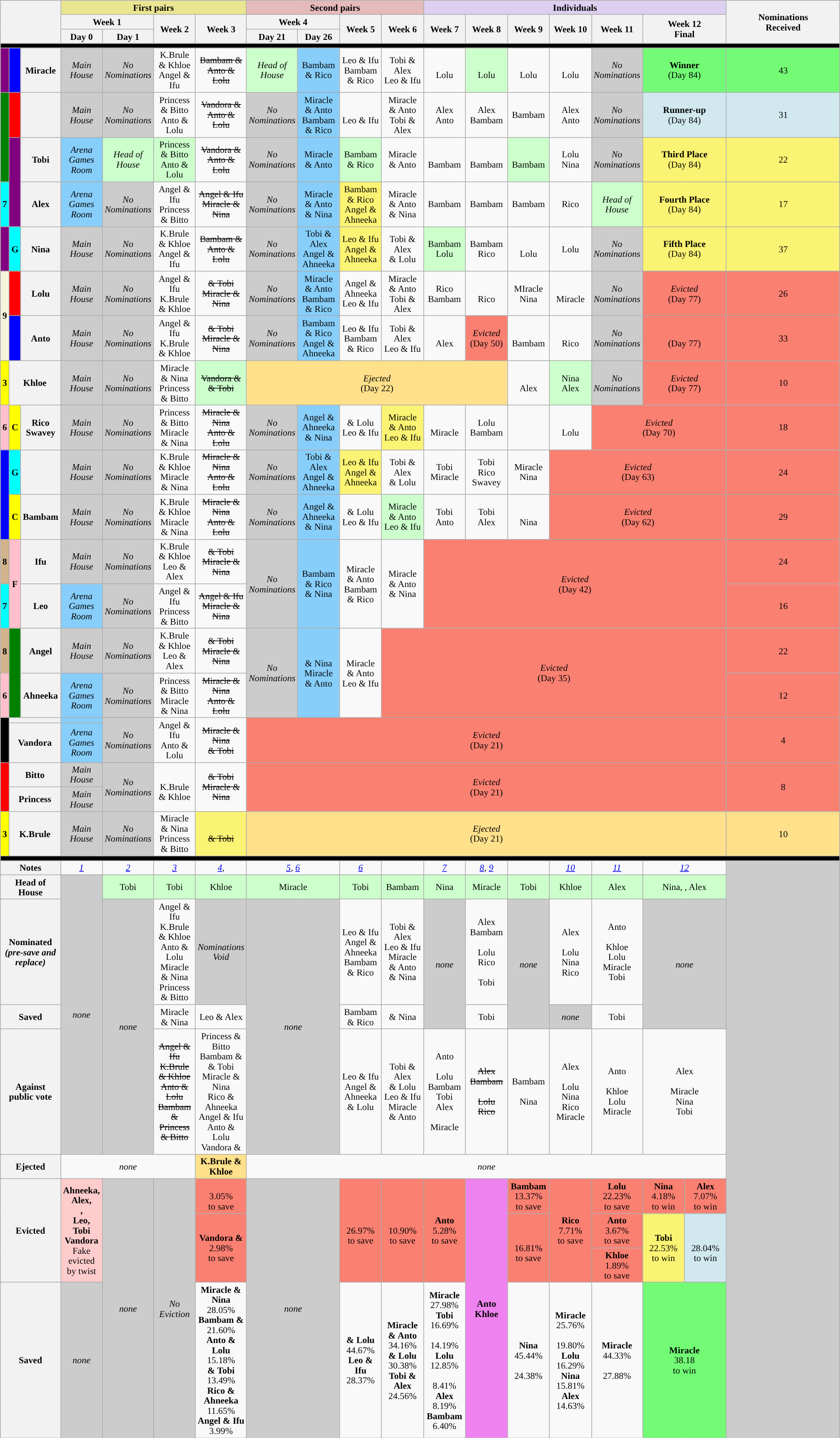<table class="wikitable" style="text-align:center; width:auto; font-size:85%; line-height:15px;">
<tr>
<th colspan="3" rowspan="3" style="width: 5%;"></th>
<th colspan="4" style="background:#E9E590">First pairs</th>
<th colspan="4" style="background:#E5BABA">Second pairs</th>
<th colspan="7" style="background:#DDCFEF">Individuals</th>
<th rowspan="3" tyle="width: 5%;">Nominations<br>Received</th>
</tr>
<tr>
<th colspan="2" style="width: 10%;">Week 1</th>
<th rowspan="2" style="width: 5%;">Week 2</th>
<th rowspan="2" style="width: 5%;">Week 3</th>
<th colspan="2" style="width: 10%;">Week 4</th>
<th rowspan="2" style="width: 5%;">Week 5</th>
<th rowspan="2" style="width: 5%;">Week 6</th>
<th rowspan="2" style="width: 5%;">Week 7</th>
<th rowspan="2" style="width: 5%;">Week 8</th>
<th rowspan="2" style="width: 5%;">Week 9</th>
<th rowspan="2" style="width: 5%;">Week 10</th>
<th rowspan="2" style="width: 5%;">Week 11</th>
<th colspan="2" rowspan="2" style="width: 10%;">Week 12<br>Final</th>
</tr>
<tr>
<th style="width: 5%;">Day 0 </th>
<th style="width: 5%;">Day 1</th>
<th style="width: 5%;">Day 21</th>
<th style="width: 5%;">Day 26</th>
</tr>
<tr>
<td colspan="19" style="background:#000"></td>
</tr>
<tr>
<th style="background:purple"></th>
<th style="background:blue"></th>
<th>Miracle</th>
<td style="background:#CCC"><em>Main<br>House</em></td>
<td style="background:#CCCCCC"><em>No<br>Nominations</em></td>
<td>K.Brule & Khloe<br>Angel & Ifu</td>
<td><s>Bambam & <br>Anto & Lolu</s></td>
<td style="background:#cfc"><em>Head of<br>House</em></td>
<td style="background:#87CEFA">Bambam & Rico<br></td>
<td>Leo & Ifu<br>Bambam & Rico</td>
<td>Tobi & Alex<br>Leo & Ifu</td>
<td><br>Lolu</td>
<td style="background:#cfc"><br>Lolu</td>
<td><br>Lolu</td>
<td><br>Lolu</td>
<td style="background:#CCCCCC"><em>No<br>Nominations</em></td>
<td style="background:#73FB76" colspan="2"><strong>Winner</strong><br>(Day 84)</td>
<td style="background:#73FB76">43</td>
</tr>
<tr>
<th rowspan="2" style="background:green"></th>
<th style="background:red"></th>
<th></th>
<td style="background:#CCC"><em>Main<br>House</em></td>
<td style="background:#CCCCCC"><em>No<br>Nominations</em></td>
<td>Princess & Bitto<br>Anto & Lolu</td>
<td><s>Vandora & <br>Anto & Lolu</s></td>
<td style="background:#CCCCCC"><em>No<br>Nominations</em></td>
<td style="background:#87CEFA">Miracle & Anto<br>Bambam & Rico</td>
<td><br>Leo & Ifu</td>
<td>Miracle & Anto<br>Tobi & Alex</td>
<td>Alex<br>Anto</td>
<td>Alex<br>Bambam</td>
<td>Bambam<br></td>
<td>Alex<br>Anto</td>
<td style="background:#CCCCCC"><em>No<br>Nominations</em></td>
<td style="background:#D1E8EF" colspan="2"><strong>Runner-up</strong><br>(Day 84)</td>
<td style="background:#D1E8EF">31</td>
</tr>
<tr>
<th rowspan="2" style="background:purple"></th>
<th>Tobi</th>
<td style="background:#87CEFA"><em>Arena Games<br>Room</em></td>
<td style="background:#cfc"><em>Head of<br>House</em></td>
<td style="background:#cfc">Princess & Bitto<br>Anto & Lolu</td>
<td><s>Vandora & <br>Anto & Lolu</s></td>
<td style="background:#CCCCCC"><em>No<br>Nominations</em></td>
<td style="background:#87CEFA">Miracle & Anto<br></td>
<td style="background:#cfc">Bambam & Rico<br></td>
<td>Miracle & Anto<br></td>
<td><br>Bambam</td>
<td><br>Bambam</td>
<td style="background:#cfc"><br>Bambam</td>
<td>Lolu<br>Nina</td>
<td style="background:#CCCCCC"><em>No<br>Nominations</em></td>
<td bgcolor=FBF373 colspan="2"><strong>Third Place</strong><br>(Day 84)</td>
<td bgcolor=FBF373>22</td>
</tr>
<tr>
<th style="background:cyan">7</th>
<th>Alex</th>
<td style="background:#87CEFA"><em>Arena Games<br>Room</em></td>
<td style="background:#CCCCCC"><em>No<br>Nominations</em></td>
<td>Angel & Ifu<br>Princess & Bitto</td>
<td><s>Angel & Ifu<br>Miracle & Nina</s></td>
<td style="background:#CCCCCC"><em>No<br>Nominations</em></td>
<td style="background:#87CEFA">Miracle & Anto<br> & Nina</td>
<td style="background:#FBF373;">Bambam & Rico<br>Angel & Ahneeka</td>
<td>Miracle & Anto<br> & Nina</td>
<td>Bambam<br></td>
<td>Bambam<br></td>
<td>Bambam<br></td>
<td>Rico<br></td>
<td style="background:#cfc"><em>Head of<br>House</em></td>
<td bgcolor=FBF373 colspan="2"><strong>Fourth Place</strong><br>(Day 84)</td>
<td bgcolor=FBF373>17</td>
</tr>
<tr>
<th style="background:purple"></th>
<th style="background:cyan">G</th>
<th>Nina</th>
<td style="background:#CCC"><em>Main<br>House</em></td>
<td style="background:#CCCCCC"><em>No<br>Nominations</em></td>
<td>K.Brule & Khloe<br>Angel & Ifu</td>
<td><s>Bambam & <br>Anto & Lolu</s></td>
<td style="background:#CCCCCC"><em>No<br>Nominations</em></td>
<td style="background:#87CEFA">Tobi & Alex<br>Angel & Ahneeka</td>
<td style="background:#FBF373;">Leo & Ifu<br>Angel & Ahneeka</td>
<td>Tobi & Alex<br>  & Lolu</td>
<td style="background:#cfc">Bambam<br>Lolu</td>
<td>Bambam<br>Rico</td>
<td><br>Lolu</td>
<td>Lolu<br></td>
<td style="background:#CCCCCC"><em>No<br>Nominations</em></td>
<td bgcolor=FBF373 colspan="2"><strong>Fifth Place</strong><br>(Day 84)</td>
<td bgcolor=FBF373>37</td>
</tr>
<tr>
<th rowspan="2" style="background:beige">9</th>
<th style="background:red"></th>
<th>Lolu</th>
<td style="background:#CCC"><em>Main<br>House</em></td>
<td style="background:#CCCCCC"><em>No<br>Nominations</em></td>
<td>Angel & Ifu<br>K.Brule & Khloe</td>
<td><s> & Tobi<br>Miracle & Nina</s></td>
<td style="background:#CCCCCC"><em>No<br>Nominations</em></td>
<td style="background:#87CEFA">Miracle & Anto<br>Bambam & Rico</td>
<td>Angel & Ahneeka<br>Leo & Ifu</td>
<td>Miracle & Anto<br>Tobi & Alex</td>
<td>Rico<br>Bambam</td>
<td><br>Rico</td>
<td>MIracle<br>Nina</td>
<td><br>Miracle</td>
<td style="background:#CCCCCC"><em>No<br>Nominations</em></td>
<td style="background:#FA8072" colspan="2"><em>Evicted</em><br>(Day 77)</td>
<td style="background:#FA8072">26</td>
</tr>
<tr>
<th style="background:blue"></th>
<th>Anto</th>
<td style="background:#CCC"><em>Main<br>House</em></td>
<td style="background:#CCCCCC"><em>No<br>Nominations</em></td>
<td>Angel & Ifu<br>K.Brule & Khloe</td>
<td><s> & Tobi<br>Miracle & Nina</s></td>
<td style="background:#CCCCCC"><em>No<br>Nominations</em></td>
<td style="background:#87CEFA">Bambam & Rico<br>Angel & Ahneeka</td>
<td>Leo & Ifu<br>Bambam & Rico</td>
<td>Tobi & Alex<br>Leo & Ifu</td>
<td><br>Alex</td>
<td style="background:#FA8072"><em>Evicted</em><br>(Day 50)</td>
<td><br>Bambam</td>
<td><br>Rico</td>
<td style="background:#CCCCCC"><em>No<br>Nominations</em></td>
<td style="background:#FA8072" colspan="2"><em></em><br>(Day 77)</td>
<td style="background:#FA8072">33</td>
</tr>
<tr>
<th style="background:yellow">3</th>
<th colspan="2">Khloe</th>
<td style="background:#CCC"><em>Main<br>House</em></td>
<td style="background:#CCCCCC"><em>No<br>Nominations</em></td>
<td>Miracle & Nina<br>Princess & Bitto</td>
<td style="background:#cfc"><s>Vandora & <br> & Tobi</s></td>
<td colspan="6" style="background:#FFE08B"><em>Ejected</em><br>(Day 22)</td>
<td><br>Alex</td>
<td style="background:#cfc">Nina<br>Alex</td>
<td style="background:#CCCCCC"><em>No<br>Nominations</em></td>
<td style="background:#FA8072" colspan="2"><em>Evicted</em><br>(Day 77)</td>
<td style="background:#FA8072">10</td>
</tr>
<tr>
<th style="background:pink">6</th>
<th style="background:yellow">C</th>
<th>Rico Swavey</th>
<td style="background:#CCC"><em>Main<br>House</em></td>
<td style="background:#CCCCCC"><em>No<br>Nominations</em></td>
<td>Princess & Bitto<br>Miracle & Nina</td>
<td><s>Miracle & Nina<br>Anto & Lolu</s></td>
<td style="background:#CCCCCC"><em>No<br>Nominations</em></td>
<td style="background:#87CEFA">Angel & Ahneeka<br> & Nina</td>
<td> & Lolu<br>Leo & Ifu</td>
<td style="background:#FBF373;">Miracle & Anto<br>Leo & Ifu</td>
<td><br>Miracle</td>
<td>Lolu<br>Bambam</td>
<td><br></td>
<td><br>Lolu</td>
<td colspan="3" style="background:#FA8072"><em>Evicted</em><br>(Day 70)</td>
<td style="background:#FA8072">18</td>
</tr>
<tr>
<th rowspan="2" style="background:blue"></th>
<th style="background:cyan">G</th>
<th></th>
<td style="background:#CCC"><em>Main<br>House</em></td>
<td style="background:#CCCCCC"><em>No<br>Nominations</em></td>
<td>K.Brule & Khloe<br>Miracle & Nina</td>
<td><s>Miracle & Nina<br>Anto & Lolu</s></td>
<td style="background:#CCCCCC"><em>No<br>Nominations</em></td>
<td style="background:#87CEFA">Tobi & Alex<br>Angel & Ahneeka</td>
<td style="background:#FBF373;">Leo & Ifu<br>Angel & Ahneeka</td>
<td>Tobi & Alex<br>  & Lolu</td>
<td>Tobi<br>Miracle</td>
<td>Tobi<br>Rico Swavey</td>
<td>Miracle<br>Nina</td>
<td colspan="4" style="background:#FA8072"><em>Evicted</em><br>(Day 63)</td>
<td style="background:#FA8072">24</td>
</tr>
<tr>
<th style="background:yellow">C</th>
<th>Bambam</th>
<td style="background:#CCC"><em>Main<br>House</em></td>
<td style="background:#CCCCCC"><em>No<br>Nominations</em></td>
<td>K.Brule & Khloe<br>Miracle & Nina</td>
<td><s>Miracle & Nina<br>Anto & Lolu</s></td>
<td style="background:#CCCCCC"><em>No<br>Nominations</em></td>
<td style="background:#87CEFA">Angel & Ahneeka<br> & Nina</td>
<td> & Lolu<br>Leo & Ifu</td>
<td style="background:#cfc">Miracle & Anto<br>Leo & Ifu</td>
<td>Tobi<br>Anto</td>
<td>Tobi<br>Alex</td>
<td><br>Nina</td>
<td colspan="4" style="background:#FA8072"><em>Evicted</em><br>(Day 62)</td>
<td style="background:#FA8072">29</td>
</tr>
<tr>
<th style="background:tan">8</th>
<th rowspan="2" style="background:pink">F</th>
<th>Ifu</th>
<td style="background:#CCC"><em>Main<br>House</em></td>
<td style="background:#CCCCCC"><em>No<br>Nominations</em></td>
<td>K.Brule & Khloe<br>Leo & Alex</td>
<td><s> & Tobi<br>Miracle & Nina</s></td>
<td rowspan="2" style="background:#CCCCCC"><em>No<br>Nominations</em></td>
<td rowspan="2" style="background:#87CEFA">Bambam & Rico<br> & Nina</td>
<td rowspan="2">Miracle & Anto<br>Bambam & Rico</td>
<td rowspan="2">Miracle & Anto<br> & Nina</td>
<td colspan="7" rowspan="2" style="background:#FA8072"><em>Evicted</em><br>(Day 42)</td>
<td style="background:#FA8072">24</td>
</tr>
<tr>
<th style="background:cyan">7</th>
<th>Leo</th>
<td style="background:#87CEFA"><em>Arena Games<br>Room</em></td>
<td style="background:#CCCCCC"><em>No<br>Nominations</em></td>
<td>Angel & Ifu<br>Princess & Bitto</td>
<td><s>Angel & Ifu<br>Miracle & Nina</s></td>
<td style="background:#FA8072">16</td>
</tr>
<tr>
<th style="background:tan">8</th>
<th rowspan="2" style="background:green"></th>
<th>Angel</th>
<td style="background:#CCC"><em>Main<br>House</em></td>
<td style="background:#CCCCCC"><em>No<br>Nominations</em></td>
<td>K.Brule & Khloe<br>Leo & Alex</td>
<td><s> & Tobi<br>Miracle & Nina</s></td>
<td rowspan="2" style="background:#CCCCCC"><em>No<br>Nominations</em></td>
<td rowspan="2" style="background:#87CEFA"> & Nina<br>Miracle & Anto</td>
<td rowspan="2">Miracle & Anto<br>Leo & Ifu</td>
<td colspan="8" rowspan="2" style="background:#FA8072"><em>Evicted</em><br>(Day 35)</td>
<td style="background:#FA8072">22</td>
</tr>
<tr>
<th style="background:pink">6</th>
<th>Ahneeka</th>
<td style="background:#87CEFA"><em>Arena Games<br>Room</em></td>
<td style="background:#CCCCCC"><em>No<br>Nominations</em></td>
<td>Princess & Bitto<br>Miracle & Nina</td>
<td><s>Miracle & Nina<br>Anto & Lolu</s></td>
<td style="background:#FA8072">12</td>
</tr>
<tr>
<th rowspan="2" style="background:black"></th>
<th colspan="2"></th>
<td style="background:#87CEFA"></td>
<td rowspan="2" style="background:#CCCCCC"><em>No<br>Nominations</em></td>
<td rowspan="2">Angel & Ifu<br>Anto & Lolu</td>
<td rowspan="2"><s>Miracle & Nina<br> & Tobi</s></td>
<td colspan="11" rowspan="2" style="background:#FA8072"><em>Evicted</em><br>(Day 21)</td>
<td rowspan="2" style="background:#FA8072">4</td>
</tr>
<tr>
<th colspan="2">Vandora</th>
<td style="background:#87CEFA"><em>Arena Games<br>Room</em></td>
</tr>
<tr>
<th rowspan="2" style="background:red"></th>
<th colspan="2">Bitto</th>
<td style="background:#CCC"><em>Main<br>House</em></td>
<td rowspan="2" style="background:#CCCCCC"><em>No<br>Nominations</em></td>
<td rowspan="2"><br>K.Brule & Khloe</td>
<td rowspan="2"><s> & Tobi<br>Miracle & Nina</s></td>
<td colspan="11" rowspan="2" style="background:#FA8072"><em>Evicted</em><br>(Day 21)</td>
<td rowspan="2" style="background:#FA8072">8</td>
</tr>
<tr>
<th colspan="2">Princess</th>
<td style="background:#CCC"><em>Main<br>House</em></td>
</tr>
<tr>
<th style="background:yellow">3</th>
<th colspan="2">K.Brule</th>
<td style="background:#CCC"><em>Main<br>House</em></td>
<td style="background:#CCCCCC"><em>No<br>Nominations</em></td>
<td>Miracle & Nina<br>Princess & Bitto</td>
<td style="background:#FBF373;"><s><br> & Tobi</s></td>
<td colspan="11" style="background:#FFE08B"><em>Ejected</em><br>(Day 21)</td>
<td style="background:#FFE08B">10</td>
</tr>
<tr>
<td colspan="19" style="background:#000"></td>
</tr>
<tr>
<th colspan="3">Notes</th>
<td><em><a href='#'>1</a></em></td>
<td><em><a href='#'>2</a></em></td>
<td><em><a href='#'>3</a></em></td>
<td><em><a href='#'>4</a>,</em></td>
<td colspan="2"><em><a href='#'>5</a>, <a href='#'>6</a></em></td>
<td><em><a href='#'>6</a></em></td>
<td></td>
<td><em><a href='#'>7</a></em></td>
<td><em><a href='#'>8</a>, <a href='#'>9</a></em></td>
<td></td>
<td><em><a href='#'>10</a></em></td>
<td><em><a href='#'>11</a></em></td>
<td colspan="2"><em><a href='#'>12</a></em></td>
<td rowspan="13" style="background:#ccc"></td>
</tr>
<tr style="background:#cfc">
<th colspan="3">Head of<br>House</th>
<td rowspan="4" style="background:#ccc"><em>none</em></td>
<td>Tobi</td>
<td>Tobi</td>
<td>Khloe</td>
<td colspan="2">Miracle</td>
<td>Tobi</td>
<td>Bambam</td>
<td>Nina</td>
<td>Miracle</td>
<td>Tobi</td>
<td>Khloe</td>
<td>Alex</td>
<td colspan="2">Nina, , Alex</td>
</tr>
<tr>
<th colspan="3">Nominated<br><em>(pre-save and replace)</em></th>
<td rowspan="3" style="background:#ccc"><em>none</em></td>
<td>Angel & Ifu<br>K.Brule & Khloe<br>Anto & Lolu<br>Miracle & Nina<br>Princess & Bitto</td>
<td style="background:#ccc"><em>Nominations<br>Void</em></td>
<td rowspan="3" colspan="2" style="background:#ccc"><em>none</em></td>
<td>Leo & Ifu<br>Angel & Ahneeka<br>Bambam & Rico</td>
<td>Tobi & Alex<br>Leo & Ifu<br>Miracle & Anto<br> & Nina</td>
<td rowspan="2" style="background:#ccc"><em>none</em></td>
<td>Alex<br>Bambam<br><br>Lolu<br>Rico<br><br>Tobi</td>
<td rowspan="2" style="background:#ccc"><em>none</em></td>
<td>Alex<br><br>Lolu<br>Nina<br>Rico</td>
<td>Anto<br><br>Khloe<br>Lolu<br>Miracle<br>Tobi</td>
<td colspan="2" rowspan="2" style="background:#ccc"><em>none</em></td>
</tr>
<tr>
<th colspan="3">Saved</th>
<td>Miracle & Nina</td>
<td>Leo & Alex</td>
<td>Bambam & Rico</td>
<td> & Nina</td>
<td>Tobi</td>
<td style="background:#ccc"><em>none</em></td>
<td>Tobi</td>
</tr>
<tr>
<th colspan="3">Against<br>public vote</th>
<td><s>Angel & Ifu<br>K.Brule & Khloe<br>Anto & Lolu<br>Bambam & <br>Princess & Bitto</s></td>
<td>Princess & Bitto<br>Bambam & <br> & Tobi<br>Miracle & Nina<br>Rico & Ahneeka<br>Angel & Ifu<br>Anto & Lolu<br>Vandora & </td>
<td>Leo & Ifu<br>Angel & Ahneeka<br> & Lolu</td>
<td>Tobi & Alex<br> & Lolu<br>Leo & Ifu<br>Miracle & Anto</td>
<td>Anto<br><br>Lolu<br>Bambam<br>Tobi<br>Alex<br><br>Miracle</td>
<td><s>Alex<br>Bambam<br><br>Lolu<br>Rico<br></s></td>
<td>Bambam<br><br>Nina<br></td>
<td>Alex<br><br>Lolu<br>Nina<br>Rico<br>Miracle</td>
<td>Anto<br><br>Khloe<br>Lolu<br>Miracle<br></td>
<td colspan="2">Alex<br><br>Miracle<br>Nina<br>Tobi</td>
</tr>
<tr>
<th colspan="3">Ejected</th>
<td colspan="3"><em>none</em></td>
<td style="background:#FFE08B"><strong>K.Brule & Khloe</strong></td>
<td colspan="11"><em>none</em></td>
</tr>
<tr>
<th colspan="3" rowspan="4">Evicted</th>
<td rowspan="4" style="background:#fcc"><strong>Ahneeka,<br>Alex,<br>,<br>Leo,<br>Tobi<br>Vandora</strong><br>Fake evicted<br>by twist</td>
<td rowspan="5" style="background:#ccc"><em>none</em></td>
<td rowspan="5" style="background:#CCCCCC"><em>No<br>Eviction</em></td>
<td rowspan="2" style="background:salmon"><strong></strong><br>3.05%<br>to save</td>
<td colspan="2" rowspan="5" style="background:#ccc"><em>none</em></td>
<td rowspan="4" style="background:salmon"><strong></strong><br>26.97%<br>to save</td>
<td rowspan="4" style="background:salmon"><strong></strong><br>10.90%<br>to save</td>
<td rowspan="4" style="background:salmon"><strong>Anto</strong><br>5.28%<br>to save</td>
<td rowspan="5" style="background:violet"><strong>Anto <br> Khloe</strong> <br> </td>
<td rowspan="2" style="background:salmon"><strong>Bambam</strong><br>13.37%<br>to save</td>
<td rowspan="4" style="background:salmon"><strong>Rico</strong><br>7.71%<br>to save</td>
<td style="background:salmon"><strong>Lolu</strong><br>22.23%<br>to save</td>
<td rowspan="2" style="background:salmon"><strong>Nina</strong><br>4.18%<br>to win</td>
<td rowspan="2" style="background:salmon"><strong>Alex</strong><br>7.07%<br>to win</td>
</tr>
<tr>
<td rowspan="2" style="background:salmon"><strong>Anto</strong><br>3.67%<br>to save</td>
</tr>
<tr>
<td rowspan="2" style="background:salmon"><strong>Vandora & </strong><br>2.98%<br>to save</td>
<td rowspan="2"style="background:salmon"><strong></strong><br>16.81%<br>to save</td>
<td rowspan="2" style="background:#FBF373"><strong>Tobi</strong><br>22.53%<br>to win</td>
<td rowspan="2" style="background:#D1E8EF"><strong></strong><br>28.04%<br>to win</td>
</tr>
<tr>
<td style="background:salmon"><strong>Khloe</strong><br>1.89%<br>to save</td>
</tr>
<tr>
<th colspan="3">Saved</th>
<td style="background:#ccc"><em>none</em></td>
<td><strong>Miracle & Nina</strong><br>28.05%<br><strong>Bambam & </strong><br>21.60%<br><strong>Anto & Lolu</strong><br>15.18%<br><strong> & Tobi</strong><br>13.49%<br><strong>Rico & Ahneeka</strong><br>11.65%<br><strong>Angel & Ifu</strong><br>3.99%</td>
<td><strong> & Lolu</strong><br>44.67%<br><strong>Leo & Ifu</strong><br>28.37%</td>
<td><strong>Miracle & Anto</strong><br>34.16%<br><strong> & Lolu</strong><br>30.38%<br><strong>Tobi & Alex</strong><br>24.56%</td>
<td><strong>Miracle</strong><br>27.98%<br><strong>Tobi</strong><br>16.69%<br><strong></strong><br>14.19%<br><strong>Lolu</strong><br>12.85%<br><strong></strong><br>8.41%<br><strong>Alex</strong><br>8.19%<br><strong>Bambam</strong><br>6.40%</td>
<td><strong>Nina</strong><br>45.44%<br><strong></strong><br>24.38%</td>
<td><strong>Miracle</strong><br>25.76%<br><strong></strong><br>19.80%<br><strong>Lolu</strong><br>16.29%<br><strong>Nina</strong><br>15.81%<br><strong>Alex</strong><br>14.63%</td>
<td><strong>Miracle</strong><br>44.33%<br><strong></strong><br>27.88%<br></td>
<td colspan="2" style="background:#73FB76"><strong>Miracle</strong><br>38.18<br>to win</td>
</tr>
</table>
